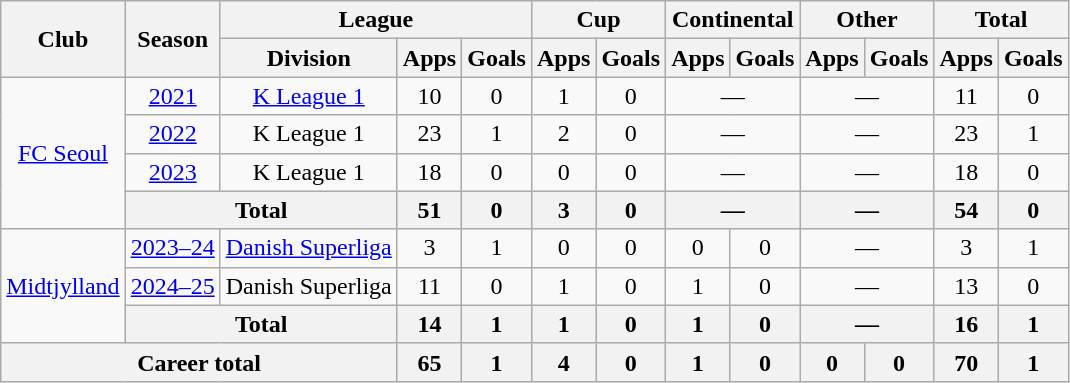<table class="wikitable" style="text-align: center">
<tr>
<th rowspan="2">Club</th>
<th rowspan="2">Season</th>
<th colspan="3">League</th>
<th colspan="2">Cup</th>
<th colspan="2">Continental</th>
<th colspan="2">Other</th>
<th colspan="2">Total</th>
</tr>
<tr>
<th>Division</th>
<th>Apps</th>
<th>Goals</th>
<th>Apps</th>
<th>Goals</th>
<th>Apps</th>
<th>Goals</th>
<th>Apps</th>
<th>Goals</th>
<th>Apps</th>
<th>Goals</th>
</tr>
<tr>
<td rowspan="4"><a href='#'>FC Seoul</a></td>
<td><a href='#'>2021</a></td>
<td><a href='#'>K League 1</a></td>
<td>10</td>
<td>0</td>
<td>1</td>
<td>0</td>
<td colspan="2">—</td>
<td colspan="2">—</td>
<td>11</td>
<td>0</td>
</tr>
<tr>
<td><a href='#'>2022</a></td>
<td>K League 1</td>
<td>23</td>
<td>1</td>
<td>2</td>
<td>0</td>
<td colspan="2">—</td>
<td colspan="2">—</td>
<td>23</td>
<td>1</td>
</tr>
<tr>
<td><a href='#'>2023</a></td>
<td>K League 1</td>
<td>18</td>
<td>0</td>
<td>0</td>
<td>0</td>
<td colspan="2">—</td>
<td colspan="2">—</td>
<td>18</td>
<td>0</td>
</tr>
<tr>
<th colspan=2>Total</th>
<th>51</th>
<th>0</th>
<th>3</th>
<th>0</th>
<th colspan=2>—</th>
<th colspan=2>—</th>
<th>54</th>
<th>0</th>
</tr>
<tr>
<td rowspan="3"><a href='#'>Midtjylland</a></td>
<td><a href='#'>2023–24</a></td>
<td><a href='#'>Danish Superliga</a></td>
<td>3</td>
<td>1</td>
<td>0</td>
<td>0</td>
<td>0</td>
<td>0</td>
<td colspan="2">—</td>
<td>3</td>
<td>1</td>
</tr>
<tr>
<td><a href='#'>2024–25</a></td>
<td>Danish Superliga</td>
<td>11</td>
<td>0</td>
<td>1</td>
<td>0</td>
<td>1</td>
<td>0</td>
<td colspan="2">—</td>
<td>13</td>
<td>0</td>
</tr>
<tr>
<th colspan="2">Total</th>
<th>14</th>
<th>1</th>
<th>1</th>
<th>0</th>
<th>1</th>
<th>0</th>
<th colspan="2">—</th>
<th>16</th>
<th>1</th>
</tr>
<tr>
<th colspan="3">Career total</th>
<th>65</th>
<th>1</th>
<th>4</th>
<th>0</th>
<th>1</th>
<th>0</th>
<th>0</th>
<th>0</th>
<th>70</th>
<th>1</th>
</tr>
</table>
